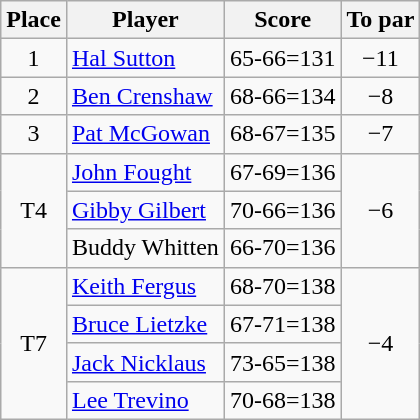<table class="wikitable">
<tr>
<th>Place</th>
<th>Player</th>
<th>Score</th>
<th>To par</th>
</tr>
<tr>
<td align="center">1</td>
<td> <a href='#'>Hal Sutton</a></td>
<td>65-66=131</td>
<td align="center">−11</td>
</tr>
<tr>
<td align="center">2</td>
<td> <a href='#'>Ben Crenshaw</a></td>
<td>68-66=134</td>
<td align="center">−8</td>
</tr>
<tr>
<td align="center">3</td>
<td> <a href='#'>Pat McGowan</a></td>
<td>68-67=135</td>
<td align="center">−7</td>
</tr>
<tr>
<td rowspan=3 align="center">T4</td>
<td> <a href='#'>John Fought</a></td>
<td>67-69=136</td>
<td rowspan=3 align="center">−6</td>
</tr>
<tr>
<td> <a href='#'>Gibby Gilbert</a></td>
<td>70-66=136</td>
</tr>
<tr>
<td> Buddy Whitten</td>
<td>66-70=136</td>
</tr>
<tr>
<td rowspan=4 align="center">T7</td>
<td> <a href='#'>Keith Fergus</a></td>
<td>68-70=138</td>
<td rowspan=4 align="center">−4</td>
</tr>
<tr>
<td> <a href='#'>Bruce Lietzke</a></td>
<td>67-71=138</td>
</tr>
<tr>
<td> <a href='#'>Jack Nicklaus</a></td>
<td>73-65=138</td>
</tr>
<tr>
<td> <a href='#'>Lee Trevino</a></td>
<td>70-68=138</td>
</tr>
</table>
